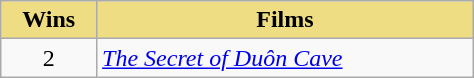<table class="wikitable" align="center" style="width:25%">
<tr>
<th style="background:#EEDD82;" align="center">Wins</th>
<th style="background:#EEDD82;" align="center">Films</th>
</tr>
<tr>
<td style="text-align:center">2</td>
<td><em><a href='#'>The Secret of Duôn Cave</a></em></td>
</tr>
</table>
